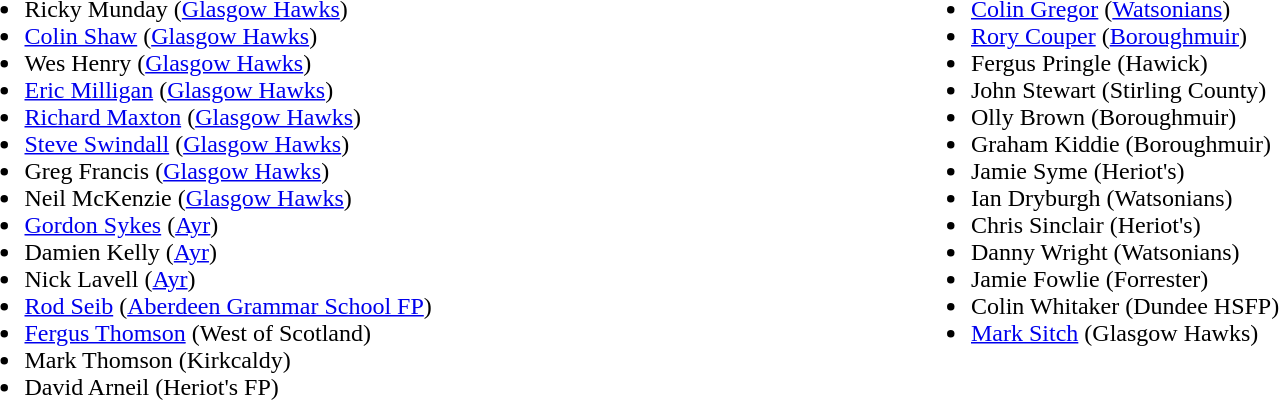<table style="width:100%;">
<tr>
<td style="vertical-align:top; width:20%;"><br><ul><li> Ricky Munday (<a href='#'>Glasgow Hawks</a>)</li><li> <a href='#'>Colin Shaw</a> (<a href='#'>Glasgow Hawks</a>)</li><li> Wes Henry (<a href='#'>Glasgow Hawks</a>)</li><li> <a href='#'>Eric Milligan</a> (<a href='#'>Glasgow Hawks</a>)</li><li> <a href='#'>Richard Maxton</a> (<a href='#'>Glasgow Hawks</a>)</li><li> <a href='#'>Steve Swindall</a> (<a href='#'>Glasgow Hawks</a>)</li><li> Greg Francis (<a href='#'>Glasgow Hawks</a>)</li><li> Neil McKenzie (<a href='#'>Glasgow Hawks</a>)</li><li> <a href='#'>Gordon Sykes</a> (<a href='#'>Ayr</a>)</li><li> Damien Kelly (<a href='#'>Ayr</a>)</li><li> Nick Lavell (<a href='#'>Ayr</a>)</li><li> <a href='#'>Rod Seib</a> (<a href='#'>Aberdeen Grammar School FP</a>)</li><li> <a href='#'>Fergus Thomson</a> (West of Scotland)</li><li> Mark Thomson (Kirkcaldy)</li><li> David Arneil (Heriot's FP)</li></ul></td>
<td style="vertical-align:top; width:20%;"><br><ul><li> <a href='#'>Colin Gregor</a> (<a href='#'>Watsonians</a>)</li><li> <a href='#'>Rory Couper</a> (<a href='#'>Boroughmuir</a>)</li><li> Fergus Pringle (Hawick)</li><li> John Stewart (Stirling County)</li><li> Olly Brown (Boroughmuir)</li><li> Graham Kiddie (Boroughmuir)</li><li> Jamie Syme (Heriot's)</li><li> Ian Dryburgh (Watsonians)</li><li> Chris Sinclair (Heriot's)</li><li> Danny Wright (Watsonians)</li><li> Jamie Fowlie (Forrester)</li><li> Colin Whitaker (Dundee HSFP)</li><li> <a href='#'>Mark Sitch</a> (Glasgow Hawks)</li></ul></td>
</tr>
</table>
